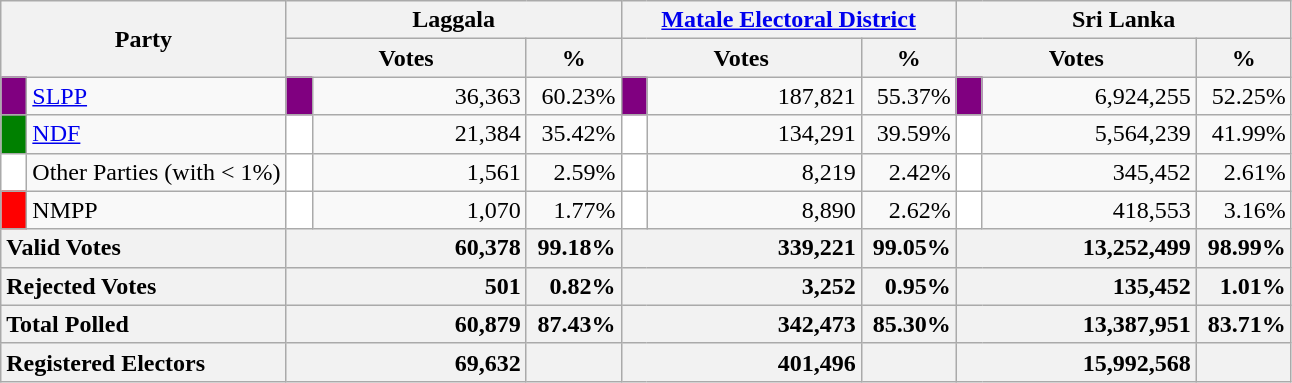<table class="wikitable">
<tr>
<th colspan="2" width="144px"rowspan="2">Party</th>
<th colspan="3" width="216px">Laggala</th>
<th colspan="3" width="216px"><a href='#'>Matale Electoral District</a></th>
<th colspan="3" width="216px">Sri Lanka</th>
</tr>
<tr>
<th colspan="2" width="144px">Votes</th>
<th>%</th>
<th colspan="2" width="144px">Votes</th>
<th>%</th>
<th colspan="2" width="144px">Votes</th>
<th>%</th>
</tr>
<tr>
<td style="background-color:purple;" width="10px"></td>
<td style="text-align:left;"><a href='#'>SLPP</a></td>
<td style="background-color:purple;" width="10px"></td>
<td style="text-align:right;">36,363</td>
<td style="text-align:right;">60.23%</td>
<td style="background-color:purple;" width="10px"></td>
<td style="text-align:right;">187,821</td>
<td style="text-align:right;">55.37%</td>
<td style="background-color:purple;" width="10px"></td>
<td style="text-align:right;">6,924,255</td>
<td style="text-align:right;">52.25%</td>
</tr>
<tr>
<td style="background-color:green;" width="10px"></td>
<td style="text-align:left;"><a href='#'>NDF</a></td>
<td style="background-color:white;" width="10px"></td>
<td style="text-align:right;">21,384</td>
<td style="text-align:right;">35.42%</td>
<td style="background-color:white;" width="10px"></td>
<td style="text-align:right;">134,291</td>
<td style="text-align:right;">39.59%</td>
<td style="background-color:white;" width="10px"></td>
<td style="text-align:right;">5,564,239</td>
<td style="text-align:right;">41.99%</td>
</tr>
<tr>
<td style="background-color:white;" width="10px"></td>
<td style="text-align:left;">Other Parties (with < 1%)</td>
<td style="background-color:white;" width="10px"></td>
<td style="text-align:right;">1,561</td>
<td style="text-align:right;">2.59%</td>
<td style="background-color:white;" width="10px"></td>
<td style="text-align:right;">8,219</td>
<td style="text-align:right;">2.42%</td>
<td style="background-color:white;" width="10px"></td>
<td style="text-align:right;">345,452</td>
<td style="text-align:right;">2.61%</td>
</tr>
<tr>
<td style="background-color:red;" width="10px"></td>
<td style="text-align:left;">NMPP</td>
<td style="background-color:white;" width="10px"></td>
<td style="text-align:right;">1,070</td>
<td style="text-align:right;">1.77%</td>
<td style="background-color:white;" width="10px"></td>
<td style="text-align:right;">8,890</td>
<td style="text-align:right;">2.62%</td>
<td style="background-color:white;" width="10px"></td>
<td style="text-align:right;">418,553</td>
<td style="text-align:right;">3.16%</td>
</tr>
<tr>
<th colspan="2" width="144px"style="text-align:left;">Valid Votes</th>
<th style="text-align:right;"colspan="2" width="144px">60,378</th>
<th style="text-align:right;">99.18%</th>
<th style="text-align:right;"colspan="2" width="144px">339,221</th>
<th style="text-align:right;">99.05%</th>
<th style="text-align:right;"colspan="2" width="144px">13,252,499</th>
<th style="text-align:right;">98.99%</th>
</tr>
<tr>
<th colspan="2" width="144px"style="text-align:left;">Rejected Votes</th>
<th style="text-align:right;"colspan="2" width="144px">501</th>
<th style="text-align:right;">0.82%</th>
<th style="text-align:right;"colspan="2" width="144px">3,252</th>
<th style="text-align:right;">0.95%</th>
<th style="text-align:right;"colspan="2" width="144px">135,452</th>
<th style="text-align:right;">1.01%</th>
</tr>
<tr>
<th colspan="2" width="144px"style="text-align:left;">Total Polled</th>
<th style="text-align:right;"colspan="2" width="144px">60,879</th>
<th style="text-align:right;">87.43%</th>
<th style="text-align:right;"colspan="2" width="144px">342,473</th>
<th style="text-align:right;">85.30%</th>
<th style="text-align:right;"colspan="2" width="144px">13,387,951</th>
<th style="text-align:right;">83.71%</th>
</tr>
<tr>
<th colspan="2" width="144px"style="text-align:left;">Registered Electors</th>
<th style="text-align:right;"colspan="2" width="144px">69,632</th>
<th></th>
<th style="text-align:right;"colspan="2" width="144px">401,496</th>
<th></th>
<th style="text-align:right;"colspan="2" width="144px">15,992,568</th>
<th></th>
</tr>
</table>
